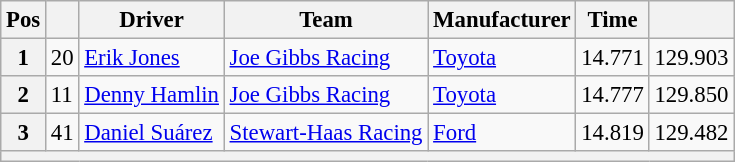<table class="wikitable" style="font-size:95%">
<tr>
<th>Pos</th>
<th></th>
<th>Driver</th>
<th>Team</th>
<th>Manufacturer</th>
<th>Time</th>
<th></th>
</tr>
<tr>
<th>1</th>
<td>20</td>
<td><a href='#'>Erik Jones</a></td>
<td><a href='#'>Joe Gibbs Racing</a></td>
<td><a href='#'>Toyota</a></td>
<td>14.771</td>
<td>129.903</td>
</tr>
<tr>
<th>2</th>
<td>11</td>
<td><a href='#'>Denny Hamlin</a></td>
<td><a href='#'>Joe Gibbs Racing</a></td>
<td><a href='#'>Toyota</a></td>
<td>14.777</td>
<td>129.850</td>
</tr>
<tr>
<th>3</th>
<td>41</td>
<td><a href='#'>Daniel Suárez</a></td>
<td><a href='#'>Stewart-Haas Racing</a></td>
<td><a href='#'>Ford</a></td>
<td>14.819</td>
<td>129.482</td>
</tr>
<tr>
<th colspan="7"></th>
</tr>
</table>
